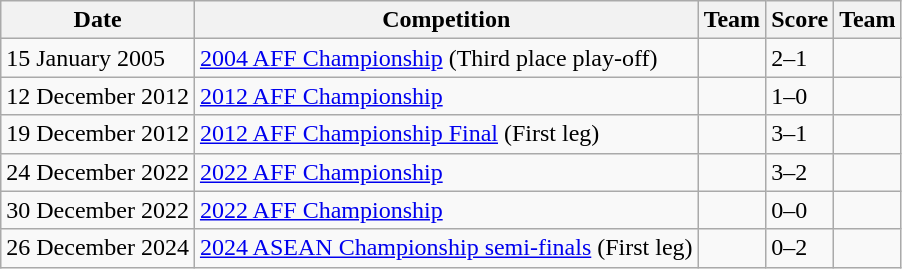<table class="wikitable">
<tr>
<th>Date</th>
<th>Competition</th>
<th>Team</th>
<th>Score</th>
<th>Team</th>
</tr>
<tr>
<td>15 January 2005</td>
<td><a href='#'>2004 AFF Championship</a> (Third place play-off)</td>
<td></td>
<td>2–1</td>
<td></td>
</tr>
<tr>
<td>12 December 2012</td>
<td><a href='#'>2012 AFF Championship</a></td>
<td></td>
<td>1–0</td>
<td></td>
</tr>
<tr>
<td>19 December 2012</td>
<td><a href='#'>2012 AFF Championship Final</a> (First leg)</td>
<td></td>
<td>3–1</td>
<td></td>
</tr>
<tr>
<td>24 December 2022</td>
<td><a href='#'>2022 AFF Championship</a></td>
<td></td>
<td>3–2</td>
<td></td>
</tr>
<tr>
<td>30 December 2022</td>
<td><a href='#'>2022 AFF Championship</a></td>
<td></td>
<td>0–0</td>
<td></td>
</tr>
<tr>
<td>26 December 2024</td>
<td><a href='#'>2024 ASEAN Championship semi-finals</a> (First leg)</td>
<td></td>
<td>0–2</td>
<td></td>
</tr>
</table>
